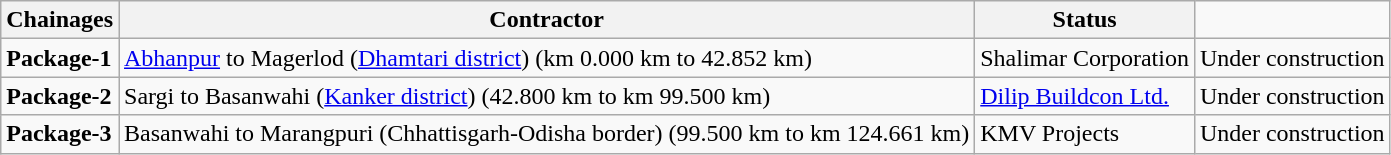<table class="wikitable sortable">
<tr>
<th>Chainages</th>
<th>Contractor</th>
<th>Status</th>
</tr>
<tr>
<td><strong>Package-1</strong></td>
<td><a href='#'>Abhanpur</a> to Magerlod (<a href='#'>Dhamtari district</a>) (km 0.000 km to 42.852 km)</td>
<td>Shalimar Corporation</td>
<td>Under construction</td>
</tr>
<tr>
<td><strong>Package-2</strong></td>
<td>Sargi to Basanwahi (<a href='#'>Kanker district</a>) (42.800 km to km 99.500 km)</td>
<td><a href='#'>Dilip Buildcon Ltd.</a></td>
<td>Under construction</td>
</tr>
<tr>
<td><strong>Package-3</strong></td>
<td>Basanwahi to Marangpuri (Chhattisgarh-Odisha border) (99.500 km to km 124.661 km)</td>
<td>KMV Projects</td>
<td>Under construction</td>
</tr>
</table>
